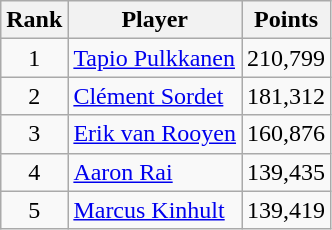<table class="wikitable">
<tr>
<th>Rank</th>
<th>Player</th>
<th>Points</th>
</tr>
<tr>
<td align=center>1</td>
<td> <a href='#'>Tapio Pulkkanen</a></td>
<td align=center>210,799</td>
</tr>
<tr>
<td align=center>2</td>
<td> <a href='#'>Clément Sordet</a></td>
<td align=center>181,312</td>
</tr>
<tr>
<td align=center>3</td>
<td> <a href='#'>Erik van Rooyen</a></td>
<td align=center>160,876</td>
</tr>
<tr>
<td align=center>4</td>
<td> <a href='#'>Aaron Rai</a></td>
<td align=center>139,435</td>
</tr>
<tr>
<td align=center>5</td>
<td> <a href='#'>Marcus Kinhult</a></td>
<td align=center>139,419</td>
</tr>
</table>
